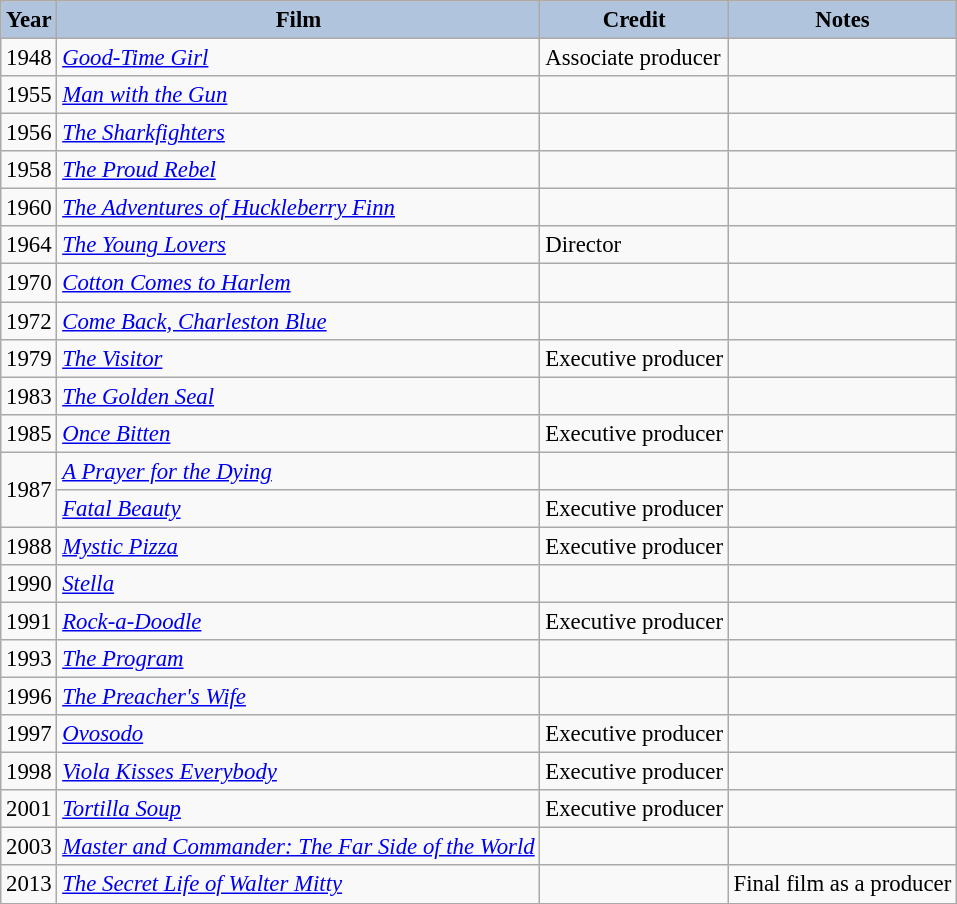<table class="wikitable" style="font-size:95%;">
<tr>
<th style="background:#B0C4DE;">Year</th>
<th style="background:#B0C4DE;">Film</th>
<th style="background:#B0C4DE;">Credit</th>
<th style="background:#B0C4DE;">Notes</th>
</tr>
<tr>
<td>1948</td>
<td><em><a href='#'>Good-Time Girl</a></em></td>
<td>Associate producer</td>
<td></td>
</tr>
<tr>
<td>1955</td>
<td><em><a href='#'>Man with the Gun</a></em></td>
<td></td>
<td></td>
</tr>
<tr>
<td>1956</td>
<td><em><a href='#'>The Sharkfighters</a></em></td>
<td></td>
<td></td>
</tr>
<tr>
<td>1958</td>
<td><em><a href='#'>The Proud Rebel</a></em></td>
<td></td>
<td></td>
</tr>
<tr>
<td>1960</td>
<td><em><a href='#'>The Adventures of Huckleberry Finn</a></em></td>
<td></td>
<td></td>
</tr>
<tr>
<td>1964</td>
<td><em><a href='#'>The Young Lovers</a></em></td>
<td>Director</td>
<td></td>
</tr>
<tr>
<td>1970</td>
<td><em><a href='#'>Cotton Comes to Harlem</a></em></td>
<td></td>
<td></td>
</tr>
<tr>
<td>1972</td>
<td><em><a href='#'>Come Back, Charleston Blue</a></em></td>
<td></td>
<td></td>
</tr>
<tr>
<td>1979</td>
<td><em><a href='#'>The Visitor</a></em></td>
<td>Executive producer</td>
<td></td>
</tr>
<tr>
<td>1983</td>
<td><em><a href='#'>The Golden Seal</a></em></td>
<td></td>
<td></td>
</tr>
<tr>
<td>1985</td>
<td><em><a href='#'>Once Bitten</a></em></td>
<td>Executive producer</td>
<td></td>
</tr>
<tr>
<td rowspan=2>1987</td>
<td><em><a href='#'>A Prayer for the Dying</a></em></td>
<td></td>
<td></td>
</tr>
<tr>
<td><em><a href='#'>Fatal Beauty</a></em></td>
<td>Executive producer</td>
<td></td>
</tr>
<tr>
<td>1988</td>
<td><em><a href='#'>Mystic Pizza</a></em></td>
<td>Executive producer</td>
<td></td>
</tr>
<tr>
<td>1990</td>
<td><em><a href='#'>Stella</a></em></td>
<td></td>
<td></td>
</tr>
<tr>
<td>1991</td>
<td><em><a href='#'>Rock-a-Doodle</a></em></td>
<td>Executive producer</td>
<td></td>
</tr>
<tr>
<td>1993</td>
<td><em><a href='#'>The Program</a></em></td>
<td></td>
<td></td>
</tr>
<tr>
<td>1996</td>
<td><em><a href='#'>The Preacher's Wife</a></em></td>
<td></td>
<td></td>
</tr>
<tr>
<td>1997</td>
<td><em><a href='#'>Ovosodo</a></em></td>
<td>Executive producer</td>
<td></td>
</tr>
<tr>
<td>1998</td>
<td><em><a href='#'>Viola Kisses Everybody</a></em></td>
<td>Executive producer</td>
<td></td>
</tr>
<tr>
<td>2001</td>
<td><em><a href='#'>Tortilla Soup</a></em></td>
<td>Executive producer</td>
<td></td>
</tr>
<tr>
<td>2003</td>
<td><em><a href='#'>Master and Commander: The Far Side of the World</a></em></td>
<td></td>
<td></td>
</tr>
<tr>
<td>2013</td>
<td><em><a href='#'>The Secret Life of Walter Mitty</a></em></td>
<td></td>
<td>Final film as a producer</td>
</tr>
</table>
